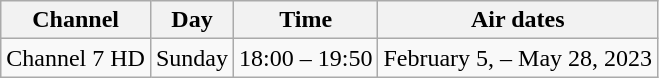<table class="wikitable">
<tr>
<th>Channel</th>
<th>Day</th>
<th>Time</th>
<th>Air dates</th>
</tr>
<tr>
<td rowspan = "2" align = "center">Channel 7 HD</td>
<td rowspan = "1" align = "center">Sunday</td>
<td>18:00 – 19:50</td>
<td>February 5, – May 28, 2023</td>
</tr>
</table>
